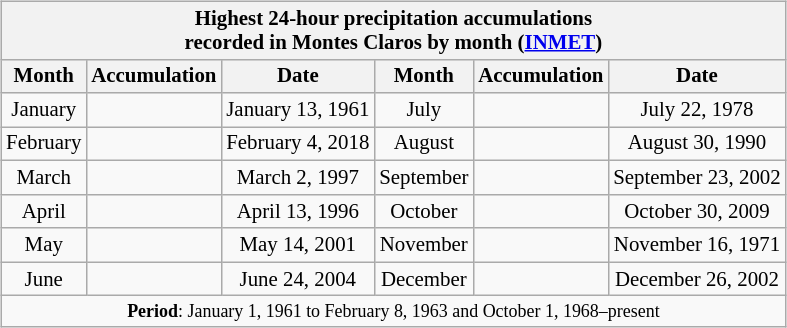<table class=wikitable style="float:left; margin:0.5em; border-collapse:collapse; text-align:center; font-size:87%">
<tr>
<th colspan="6">Highest 24-hour precipitation accumulations<br>recorded in Montes Claros by month (<a href='#'>INMET</a>)</th>
</tr>
<tr>
<th>Month</th>
<th>Accumulation</th>
<th>Date</th>
<th>Month</th>
<th>Accumulation</th>
<th>Date</th>
</tr>
<tr>
<td>January</td>
<td></td>
<td>January 13, 1961</td>
<td>July</td>
<td></td>
<td>July 22, 1978</td>
</tr>
<tr>
<td>February</td>
<td></td>
<td>February 4, 2018</td>
<td>August</td>
<td></td>
<td>August 30, 1990</td>
</tr>
<tr>
<td>March</td>
<td></td>
<td>March 2, 1997</td>
<td>September</td>
<td></td>
<td>September 23, 2002</td>
</tr>
<tr>
<td>April</td>
<td></td>
<td>April 13, 1996</td>
<td>October</td>
<td></td>
<td>October 30, 2009</td>
</tr>
<tr>
<td>May</td>
<td></td>
<td>May 14, 2001</td>
<td>November</td>
<td></td>
<td>November 16, 1971</td>
</tr>
<tr>
<td>June</td>
<td></td>
<td>June 24, 2004</td>
<td>December</td>
<td></td>
<td>December 26, 2002</td>
</tr>
<tr>
<td colspan="6" style="font-size:86%"><strong>Period</strong>: January 1, 1961 to February 8, 1963 and October 1, 1968–present</td>
</tr>
</table>
